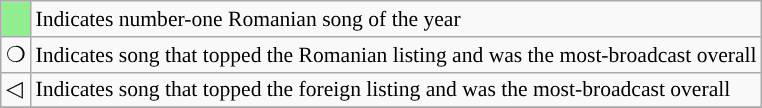<table class="wikitable" style="font-size:90%;">
<tr>
<td style="background-color:lightgreen"></td>
<td>Indicates number-one Romanian song of the year</td>
</tr>
<tr>
<td>❍</td>
<td>Indicates song that topped the Romanian listing and was the most-broadcast overall</td>
</tr>
<tr>
<td>◁</td>
<td>Indicates song that topped the foreign listing and was the most-broadcast overall</td>
</tr>
<tr>
</tr>
</table>
